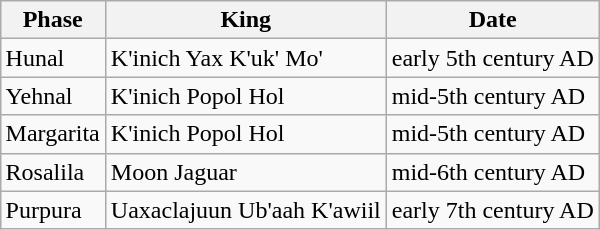<table class="wikitable" style="float:right;margin:.5em"  border="1">
<tr>
<th>Phase</th>
<th>King</th>
<th>Date</th>
</tr>
<tr>
<td>Hunal</td>
<td>K'inich Yax K'uk' Mo'</td>
<td>early 5th century AD</td>
</tr>
<tr>
<td>Yehnal</td>
<td>K'inich Popol Hol</td>
<td>mid-5th century AD</td>
</tr>
<tr>
<td>Margarita</td>
<td>K'inich Popol Hol</td>
<td>mid-5th century AD</td>
</tr>
<tr>
<td>Rosalila</td>
<td>Moon Jaguar</td>
<td>mid-6th century AD</td>
</tr>
<tr>
<td>Purpura</td>
<td>Uaxaclajuun Ub'aah K'awiil</td>
<td>early 7th century AD</td>
</tr>
</table>
